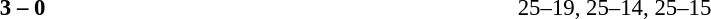<table width=100% cellspacing=1>
<tr>
<th width=20%></th>
<th width=12%></th>
<th width=20%></th>
<th width=33%></th>
<td></td>
</tr>
<tr style=font-size:95%>
<td align=right><strong></strong></td>
<td align=center><strong>3 – 0</strong></td>
<td></td>
<td>25–19, 25–14, 25–15</td>
</tr>
</table>
